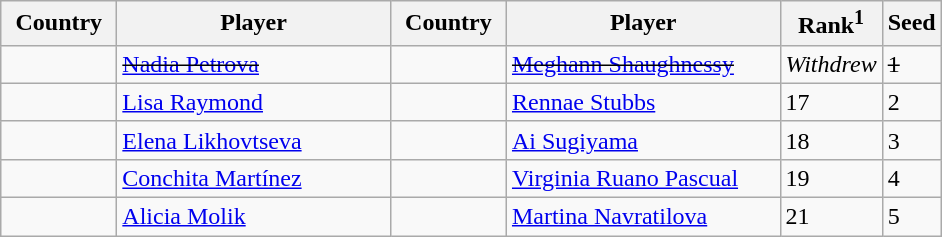<table class="sortable wikitable">
<tr>
<th width="70">Country</th>
<th width="175">Player</th>
<th width="70">Country</th>
<th width="175">Player</th>
<th>Rank<sup>1</sup></th>
<th>Seed</th>
</tr>
<tr>
<td><s></s></td>
<td><s><a href='#'>Nadia Petrova</a></s></td>
<td><s></s></td>
<td><s><a href='#'>Meghann Shaughnessy</a></s></td>
<td><em>Withdrew</em></td>
<td><s>1</s></td>
</tr>
<tr>
<td></td>
<td><a href='#'>Lisa Raymond</a></td>
<td></td>
<td><a href='#'>Rennae Stubbs</a></td>
<td>17</td>
<td>2</td>
</tr>
<tr>
<td></td>
<td><a href='#'>Elena Likhovtseva</a></td>
<td></td>
<td><a href='#'>Ai Sugiyama</a></td>
<td>18</td>
<td>3</td>
</tr>
<tr>
<td></td>
<td><a href='#'>Conchita Martínez</a></td>
<td></td>
<td><a href='#'>Virginia Ruano Pascual</a></td>
<td>19</td>
<td>4</td>
</tr>
<tr>
<td></td>
<td><a href='#'>Alicia Molik</a></td>
<td></td>
<td><a href='#'>Martina Navratilova</a></td>
<td>21</td>
<td>5</td>
</tr>
</table>
